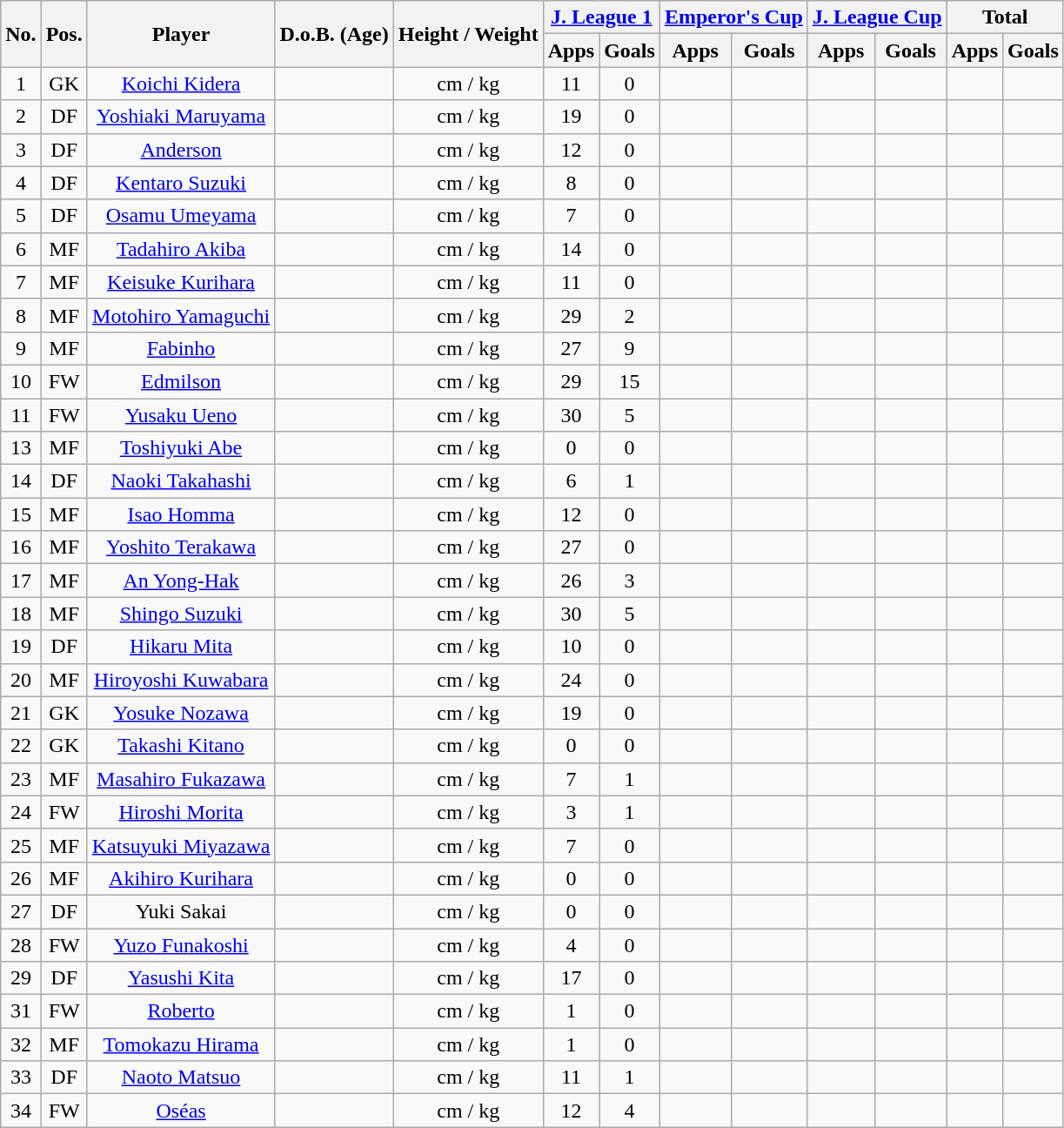<table class="wikitable" style="text-align:center;">
<tr>
<th rowspan="2">No.</th>
<th rowspan="2">Pos.</th>
<th rowspan="2">Player</th>
<th rowspan="2">D.o.B. (Age)</th>
<th rowspan="2">Height / Weight</th>
<th colspan="2"><a href='#'>J. League 1</a></th>
<th colspan="2"><a href='#'>Emperor's Cup</a></th>
<th colspan="2"><a href='#'>J. League Cup</a></th>
<th colspan="2">Total</th>
</tr>
<tr>
<th>Apps</th>
<th>Goals</th>
<th>Apps</th>
<th>Goals</th>
<th>Apps</th>
<th>Goals</th>
<th>Apps</th>
<th>Goals</th>
</tr>
<tr>
<td>1</td>
<td>GK</td>
<td><a href='#'>Koichi Kidera</a></td>
<td></td>
<td>cm / kg</td>
<td>11</td>
<td>0</td>
<td></td>
<td></td>
<td></td>
<td></td>
<td></td>
<td></td>
</tr>
<tr>
<td>2</td>
<td>DF</td>
<td><a href='#'>Yoshiaki Maruyama</a></td>
<td></td>
<td>cm / kg</td>
<td>19</td>
<td>0</td>
<td></td>
<td></td>
<td></td>
<td></td>
<td></td>
<td></td>
</tr>
<tr>
<td>3</td>
<td>DF</td>
<td><a href='#'>Anderson</a></td>
<td></td>
<td>cm / kg</td>
<td>12</td>
<td>0</td>
<td></td>
<td></td>
<td></td>
<td></td>
<td></td>
<td></td>
</tr>
<tr>
<td>4</td>
<td>DF</td>
<td><a href='#'>Kentaro Suzuki</a></td>
<td></td>
<td>cm / kg</td>
<td>8</td>
<td>0</td>
<td></td>
<td></td>
<td></td>
<td></td>
<td></td>
<td></td>
</tr>
<tr>
<td>5</td>
<td>DF</td>
<td><a href='#'>Osamu Umeyama</a></td>
<td></td>
<td>cm / kg</td>
<td>7</td>
<td>0</td>
<td></td>
<td></td>
<td></td>
<td></td>
<td></td>
<td></td>
</tr>
<tr>
<td>6</td>
<td>MF</td>
<td><a href='#'>Tadahiro Akiba</a></td>
<td></td>
<td>cm / kg</td>
<td>14</td>
<td>0</td>
<td></td>
<td></td>
<td></td>
<td></td>
<td></td>
<td></td>
</tr>
<tr>
<td>7</td>
<td>MF</td>
<td><a href='#'>Keisuke Kurihara</a></td>
<td></td>
<td>cm / kg</td>
<td>11</td>
<td>0</td>
<td></td>
<td></td>
<td></td>
<td></td>
<td></td>
<td></td>
</tr>
<tr>
<td>8</td>
<td>MF</td>
<td><a href='#'>Motohiro Yamaguchi</a></td>
<td></td>
<td>cm / kg</td>
<td>29</td>
<td>2</td>
<td></td>
<td></td>
<td></td>
<td></td>
<td></td>
<td></td>
</tr>
<tr>
<td>9</td>
<td>MF</td>
<td><a href='#'>Fabinho</a></td>
<td></td>
<td>cm / kg</td>
<td>27</td>
<td>9</td>
<td></td>
<td></td>
<td></td>
<td></td>
<td></td>
<td></td>
</tr>
<tr>
<td>10</td>
<td>FW</td>
<td><a href='#'>Edmilson</a></td>
<td></td>
<td>cm / kg</td>
<td>29</td>
<td>15</td>
<td></td>
<td></td>
<td></td>
<td></td>
<td></td>
<td></td>
</tr>
<tr>
<td>11</td>
<td>FW</td>
<td><a href='#'>Yusaku Ueno</a></td>
<td></td>
<td>cm / kg</td>
<td>30</td>
<td>5</td>
<td></td>
<td></td>
<td></td>
<td></td>
<td></td>
<td></td>
</tr>
<tr>
<td>13</td>
<td>MF</td>
<td><a href='#'>Toshiyuki Abe</a></td>
<td></td>
<td>cm / kg</td>
<td>0</td>
<td>0</td>
<td></td>
<td></td>
<td></td>
<td></td>
<td></td>
<td></td>
</tr>
<tr>
<td>14</td>
<td>DF</td>
<td><a href='#'>Naoki Takahashi</a></td>
<td></td>
<td>cm / kg</td>
<td>6</td>
<td>1</td>
<td></td>
<td></td>
<td></td>
<td></td>
<td></td>
<td></td>
</tr>
<tr>
<td>15</td>
<td>MF</td>
<td><a href='#'>Isao Homma</a></td>
<td></td>
<td>cm / kg</td>
<td>12</td>
<td>0</td>
<td></td>
<td></td>
<td></td>
<td></td>
<td></td>
<td></td>
</tr>
<tr>
<td>16</td>
<td>MF</td>
<td><a href='#'>Yoshito Terakawa</a></td>
<td></td>
<td>cm / kg</td>
<td>27</td>
<td>0</td>
<td></td>
<td></td>
<td></td>
<td></td>
<td></td>
<td></td>
</tr>
<tr>
<td>17</td>
<td>MF</td>
<td><a href='#'>An Yong-Hak</a></td>
<td></td>
<td>cm / kg</td>
<td>26</td>
<td>3</td>
<td></td>
<td></td>
<td></td>
<td></td>
<td></td>
<td></td>
</tr>
<tr>
<td>18</td>
<td>MF</td>
<td><a href='#'>Shingo Suzuki</a></td>
<td></td>
<td>cm / kg</td>
<td>30</td>
<td>5</td>
<td></td>
<td></td>
<td></td>
<td></td>
<td></td>
<td></td>
</tr>
<tr>
<td>19</td>
<td>DF</td>
<td><a href='#'>Hikaru Mita</a></td>
<td></td>
<td>cm / kg</td>
<td>10</td>
<td>0</td>
<td></td>
<td></td>
<td></td>
<td></td>
<td></td>
<td></td>
</tr>
<tr>
<td>20</td>
<td>MF</td>
<td><a href='#'>Hiroyoshi Kuwabara</a></td>
<td></td>
<td>cm / kg</td>
<td>24</td>
<td>0</td>
<td></td>
<td></td>
<td></td>
<td></td>
<td></td>
<td></td>
</tr>
<tr>
<td>21</td>
<td>GK</td>
<td><a href='#'>Yosuke Nozawa</a></td>
<td></td>
<td>cm / kg</td>
<td>19</td>
<td>0</td>
<td></td>
<td></td>
<td></td>
<td></td>
<td></td>
<td></td>
</tr>
<tr>
<td>22</td>
<td>GK</td>
<td><a href='#'>Takashi Kitano</a></td>
<td></td>
<td>cm / kg</td>
<td>0</td>
<td>0</td>
<td></td>
<td></td>
<td></td>
<td></td>
<td></td>
<td></td>
</tr>
<tr>
<td>23</td>
<td>MF</td>
<td><a href='#'>Masahiro Fukazawa</a></td>
<td></td>
<td>cm / kg</td>
<td>7</td>
<td>1</td>
<td></td>
<td></td>
<td></td>
<td></td>
<td></td>
<td></td>
</tr>
<tr>
<td>24</td>
<td>FW</td>
<td><a href='#'>Hiroshi Morita</a></td>
<td></td>
<td>cm / kg</td>
<td>3</td>
<td>1</td>
<td></td>
<td></td>
<td></td>
<td></td>
<td></td>
<td></td>
</tr>
<tr>
<td>25</td>
<td>MF</td>
<td><a href='#'>Katsuyuki Miyazawa</a></td>
<td></td>
<td>cm / kg</td>
<td>7</td>
<td>0</td>
<td></td>
<td></td>
<td></td>
<td></td>
<td></td>
<td></td>
</tr>
<tr>
<td>26</td>
<td>MF</td>
<td><a href='#'>Akihiro Kurihara</a></td>
<td></td>
<td>cm / kg</td>
<td>0</td>
<td>0</td>
<td></td>
<td></td>
<td></td>
<td></td>
<td></td>
<td></td>
</tr>
<tr>
<td>27</td>
<td>DF</td>
<td>Yuki Sakai</td>
<td></td>
<td>cm / kg</td>
<td>0</td>
<td>0</td>
<td></td>
<td></td>
<td></td>
<td></td>
<td></td>
<td></td>
</tr>
<tr>
<td>28</td>
<td>FW</td>
<td><a href='#'>Yuzo Funakoshi</a></td>
<td></td>
<td>cm / kg</td>
<td>4</td>
<td>0</td>
<td></td>
<td></td>
<td></td>
<td></td>
<td></td>
<td></td>
</tr>
<tr>
<td>29</td>
<td>DF</td>
<td><a href='#'>Yasushi Kita</a></td>
<td></td>
<td>cm / kg</td>
<td>17</td>
<td>0</td>
<td></td>
<td></td>
<td></td>
<td></td>
<td></td>
<td></td>
</tr>
<tr>
<td>31</td>
<td>FW</td>
<td><a href='#'>Roberto</a></td>
<td></td>
<td>cm / kg</td>
<td>1</td>
<td>0</td>
<td></td>
<td></td>
<td></td>
<td></td>
<td></td>
<td></td>
</tr>
<tr>
<td>32</td>
<td>MF</td>
<td><a href='#'>Tomokazu Hirama</a></td>
<td></td>
<td>cm / kg</td>
<td>1</td>
<td>0</td>
<td></td>
<td></td>
<td></td>
<td></td>
<td></td>
<td></td>
</tr>
<tr>
<td>33</td>
<td>DF</td>
<td><a href='#'>Naoto Matsuo</a></td>
<td></td>
<td>cm / kg</td>
<td>11</td>
<td>1</td>
<td></td>
<td></td>
<td></td>
<td></td>
<td></td>
<td></td>
</tr>
<tr>
<td>34</td>
<td>FW</td>
<td><a href='#'>Oséas</a></td>
<td></td>
<td>cm / kg</td>
<td>12</td>
<td>4</td>
<td></td>
<td></td>
<td></td>
<td></td>
<td></td>
<td></td>
</tr>
</table>
